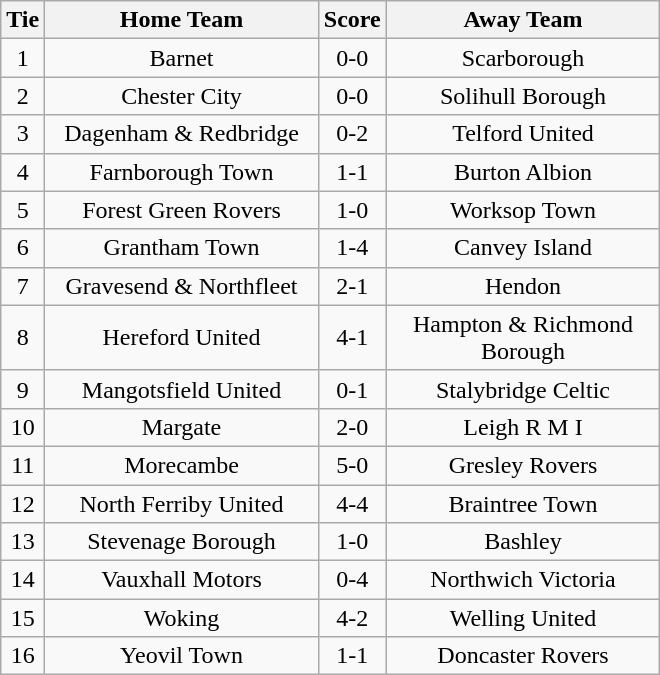<table class="wikitable" style="text-align:center;">
<tr>
<th width=20>Tie</th>
<th width=175>Home Team</th>
<th width=20>Score</th>
<th width=175>Away Team</th>
</tr>
<tr>
<td>1</td>
<td>Barnet</td>
<td>0-0</td>
<td>Scarborough</td>
</tr>
<tr>
<td>2</td>
<td>Chester City</td>
<td>0-0</td>
<td>Solihull Borough</td>
</tr>
<tr>
<td>3</td>
<td>Dagenham & Redbridge</td>
<td>0-2</td>
<td>Telford United</td>
</tr>
<tr>
<td>4</td>
<td>Farnborough Town</td>
<td>1-1</td>
<td>Burton Albion</td>
</tr>
<tr>
<td>5</td>
<td>Forest Green Rovers</td>
<td>1-0</td>
<td>Worksop Town</td>
</tr>
<tr>
<td>6</td>
<td>Grantham Town</td>
<td>1-4</td>
<td>Canvey Island</td>
</tr>
<tr>
<td>7</td>
<td>Gravesend & Northfleet</td>
<td>2-1</td>
<td>Hendon</td>
</tr>
<tr>
<td>8</td>
<td>Hereford United</td>
<td>4-1</td>
<td>Hampton & Richmond Borough</td>
</tr>
<tr>
<td>9</td>
<td>Mangotsfield United</td>
<td>0-1</td>
<td>Stalybridge Celtic</td>
</tr>
<tr>
<td>10</td>
<td>Margate</td>
<td>2-0</td>
<td>Leigh R M I</td>
</tr>
<tr>
<td>11</td>
<td>Morecambe</td>
<td>5-0</td>
<td>Gresley Rovers</td>
</tr>
<tr>
<td>12</td>
<td>North Ferriby United</td>
<td>4-4</td>
<td>Braintree Town</td>
</tr>
<tr>
<td>13</td>
<td>Stevenage Borough</td>
<td>1-0</td>
<td>Bashley</td>
</tr>
<tr>
<td>14</td>
<td>Vauxhall Motors</td>
<td>0-4</td>
<td>Northwich Victoria</td>
</tr>
<tr>
<td>15</td>
<td>Woking</td>
<td>4-2</td>
<td>Welling United</td>
</tr>
<tr>
<td>16</td>
<td>Yeovil Town</td>
<td>1-1</td>
<td>Doncaster Rovers</td>
</tr>
</table>
